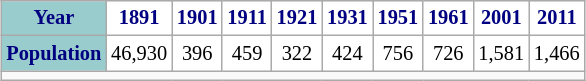<table class="wikitable" style="margin:1em auto 1em auto; font-size:85%; width:30%; border:0; text-align:center; line-height:120%;">
<tr>
<th style="background:#9cc; color:navy; height:17px;">Year</th>
<th style="background:#fff; color:navy;">1891</th>
<th style="background:#fff; color:navy;">1901</th>
<th style="background:#fff; color:navy;">1911</th>
<th style="background:#fff; color:navy;">1921</th>
<th style="background:#fff; color:navy;">1931</th>
<th style="background:#fff; color:navy;">1951</th>
<th style="background:#fff; color:navy;">1961</th>
<th style="background:#fff; color:navy;">2001</th>
<th style="background:#fff; color:navy;">2011</th>
</tr>
<tr style="text-align:center;">
<th style="background:#9cc; color:navy; height:17px;">Population</th>
<td style="background:#fff; color:black;">46,930</td>
<td style="background:#fff; color:black;">396</td>
<td style="background:#fff; color:black;">459</td>
<td style="background:#fff; color:black;">322</td>
<td style="background:#fff; color:black;">424</td>
<td style="background:#fff; color:black;">756</td>
<td style="background:#fff; color:black;">726</td>
<td style="background:#fff; color:black;">1,581</td>
<td style="background:#fff; color:black;">1,466</td>
</tr>
<tr>
<td colspan="22" style="text-align:center;font-size:90%;"></td>
</tr>
</table>
